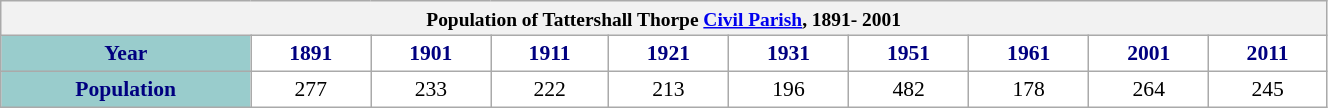<table class="wikitable" style="font-size:90%; width:70%; border:0; text-align:center; line-height:120%;">
<tr>
<th colspan="12" style="text-align:center;font-size:90%;">Population of Tattershall Thorpe <a href='#'>Civil Parish</a>, 1891- 2001</th>
</tr>
<tr>
<th style="background:#9cc; color:navy; height:17px;">Year</th>
<th style="background:#fff; color:navy;">1891</th>
<th style="background:#fff; color:navy;">1901</th>
<th style="background:#fff; color:navy;">1911</th>
<th style="background:#fff; color:navy;">1921</th>
<th style="background:#fff; color:navy;">1931</th>
<th style="background:#fff; color:navy;">1951</th>
<th style="background:#fff; color:navy;">1961</th>
<th style="background:#fff; color:navy;">2001</th>
<th style="background:#fff; color:navy;">2011</th>
</tr>
<tr style="text-align:center;">
<th style="background:#9cc; color:navy; height:17px;">Population</th>
<td style="background:#fff; color:black;">277</td>
<td style="background:#fff; color:black;">233</td>
<td style="background:#fff; color:black;">222</td>
<td style="background:#fff; color:black;">213</td>
<td style="background:#fff; color:black;">196</td>
<td style="background:#fff; color:black;">482</td>
<td style="background:#fff; color:black;">178</td>
<td style="background:#fff; color:black;">264</td>
<td style="background:#fff; color:blsck;">245</td>
</tr>
</table>
